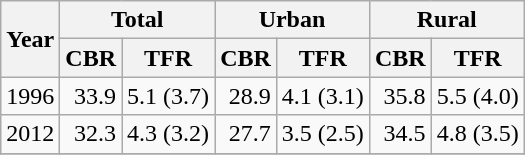<table class="wikitable">
<tr>
<th rowspan=2>Year</th>
<th colspan=2>Total</th>
<th colspan=2>Urban</th>
<th colspan=2>Rural</th>
</tr>
<tr>
<th>CBR</th>
<th>TFR</th>
<th>CBR</th>
<th>TFR</th>
<th>CBR</th>
<th>TFR</th>
</tr>
<tr>
<td>1996</td>
<td style="text-align:right;">33.9</td>
<td style="text-align:right;">5.1 (3.7)</td>
<td style="text-align:right;">28.9</td>
<td style="text-align:right;">4.1 (3.1)</td>
<td style="text-align:right;">35.8</td>
<td style="text-align:right;">5.5 (4.0)</td>
</tr>
<tr>
<td>2012</td>
<td style="text-align:right;">32.3</td>
<td style="text-align:right;">4.3 (3.2)</td>
<td style="text-align:right;">27.7</td>
<td style="text-align:right;">3.5 (2.5)</td>
<td style="text-align:right;">34.5</td>
<td style="text-align:right;">4.8 (3.5)</td>
</tr>
<tr>
</tr>
</table>
